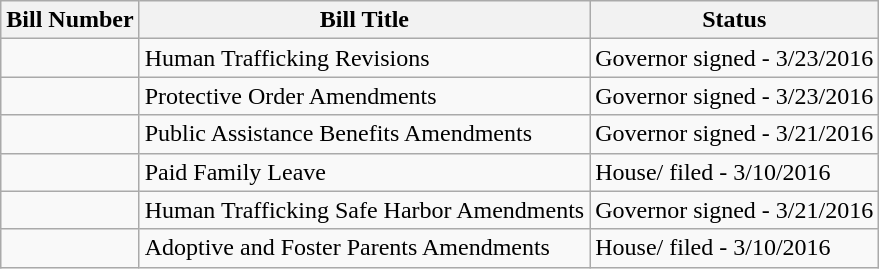<table class="wikitable">
<tr>
<th>Bill Number</th>
<th>Bill Title</th>
<th>Status</th>
</tr>
<tr>
<td></td>
<td>Human Trafficking Revisions</td>
<td>Governor signed - 3/23/2016</td>
</tr>
<tr>
<td></td>
<td>Protective Order Amendments</td>
<td>Governor signed - 3/23/2016</td>
</tr>
<tr>
<td></td>
<td>Public Assistance Benefits Amendments</td>
<td>Governor signed - 3/21/2016</td>
</tr>
<tr>
<td></td>
<td>Paid Family Leave</td>
<td>House/ filed - 3/10/2016</td>
</tr>
<tr>
<td></td>
<td>Human Trafficking Safe Harbor Amendments</td>
<td>Governor signed - 3/21/2016</td>
</tr>
<tr>
<td></td>
<td>Adoptive and Foster Parents Amendments</td>
<td>House/ filed - 3/10/2016</td>
</tr>
</table>
